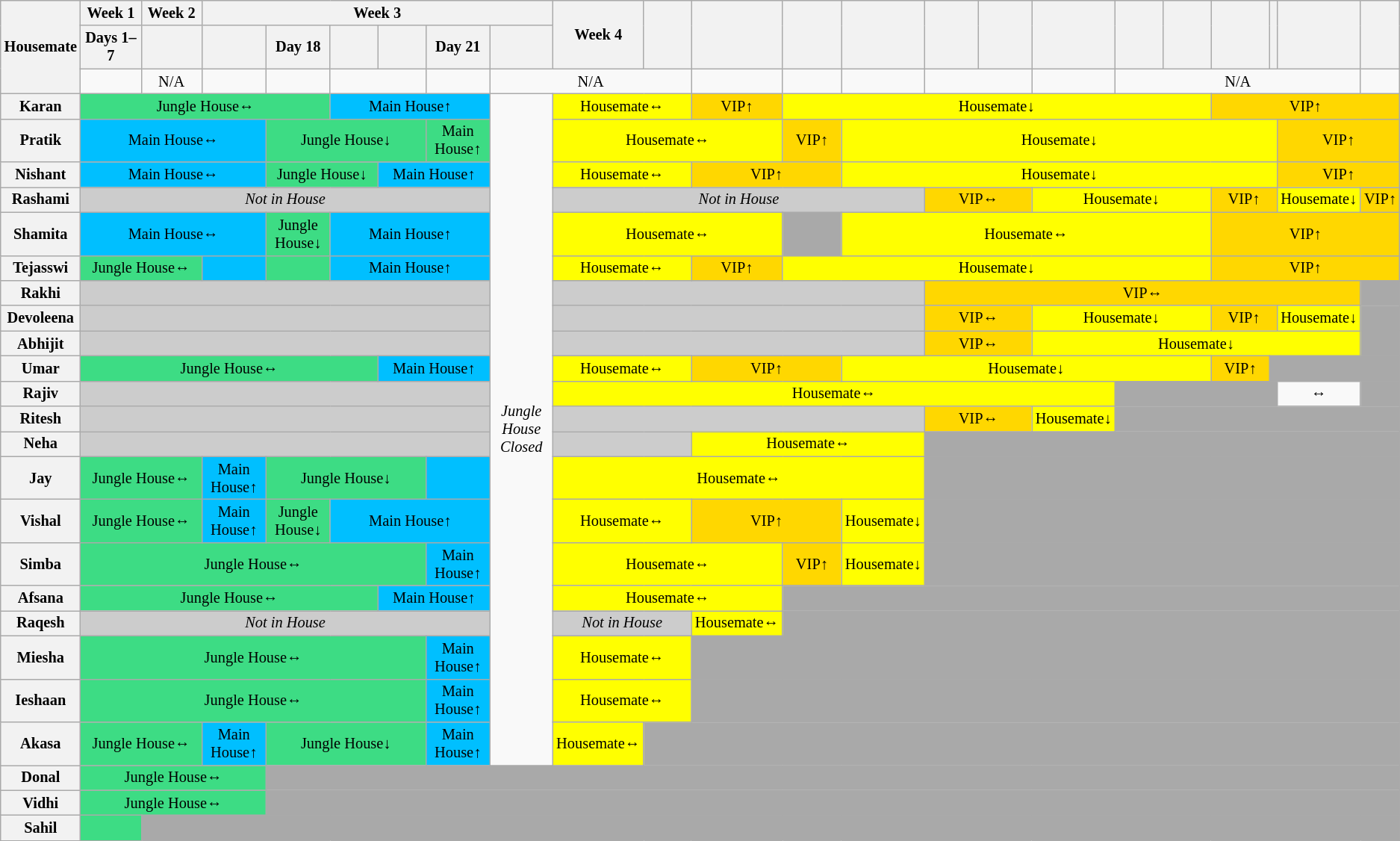<table class="wikitable" style="text-align:center; font-size:85%;">
<tr>
<th rowspan="3" style="width:5%;">Housemate</th>
<th style="width:5%;">Week 1</th>
<th style="width:5%;">Week 2</th>
<th colspan="6" style="width:5%;">Week 3</th>
<th rowspan="2" style="width:5%;">Week 4</th>
<th rowspan="2" style="width:5%;"></th>
<th rowspan="2" style="width:5%;"></th>
<th rowspan="2" style="width:5%;"></th>
<th rowspan="2" style="width:5%;"></th>
<th rowspan="2" style="width:5%;"></th>
<th rowspan="2" style="width:5%;"></th>
<th rowspan="2" style="width:5%;"></th>
<th rowspan="2" style="width:5%;"></th>
<th rowspan="2" style="width:5%;"></th>
<th rowspan="2" style="width:5%;"></th>
<th rowspan="2" style="width:5%;"></th>
<th rowspan="2" style="width:5%;"></th>
<th colspan="2" rowspan="2" style="width:5%;"></th>
</tr>
<tr>
<th style="width:5%;">Days 1–7</th>
<th style="width:5%;"></th>
<th style="width:5%;"></th>
<th style="width:5%;">Day 18</th>
<th style="width:5%;"></th>
<th style="width:5%;"></th>
<th style="width:5%;">Day 21</th>
<th style="width:5%;"></th>
</tr>
<tr>
<td></td>
<td>N/A</td>
<td></td>
<td></td>
<td colspan="2"></td>
<td></td>
<td colspan="3">N/A</td>
<td> </td>
<td></td>
<td></td>
<td colspan="2"></td>
<td></td>
<td colspan="5">N/A</td>
<td colspan="2"></td>
</tr>
<tr>
<th>Karan</th>
<td colspan="4" style="background:#3DDC84;">Jungle House↔</td>
<td colspan="3" style="background:#00BFFF;">Main House↑</td>
<td rowspan="21"><em>Jungle House Closed</em></td>
<td colspan="2" style="background:yellow;">Housemate↔</td>
<td colspan="1" style="background:Gold;">VIP↑</td>
<td colspan="7" style="background:yellow;">Housemate↓</td>
<td colspan="5" style="background:Gold;">VIP↑</td>
</tr>
<tr>
<th>Pratik</th>
<td colspan=3 style="background:#00BFFF;">Main House↔</td>
<td colspan=3 style="background:#3DDC84;">Jungle House↓</td>
<td colspan=1 style="background:#3DDC84;">Main House↑</td>
<td colspan=3 style="background:yellow;">Housemate↔</td>
<td colspan=1 style="background:Gold;">VIP↑</td>
<td colspan=8 style="background:yellow;">Housemate↓</td>
<td colspan="3" style="background:Gold;">VIP↑</td>
</tr>
<tr>
<th>Nishant</th>
<td colspan=3 style="background:#00BFFF;">Main House↔</td>
<td colspan=2 style="background:#3DDC84;">Jungle House↓</td>
<td colspan=2 style="background:#00BFFF;">Main House↑</td>
<td colspan=2 style="background:yellow;">Housemate↔</td>
<td colspan=2 style="background:Gold;">VIP↑</td>
<td colspan=8 style="background:yellow;">Housemate↓</td>
<td colspan="3" style="background:Gold;">VIP↑</td>
</tr>
<tr>
<th>Rashami</th>
<td colspan="7" style="background:#ccc;"><em>Not in House</em></td>
<td colspan="5" style="background:#ccc;"><em>Not in House</em></td>
<td colspan=2 style="background:Gold;">VIP↔</td>
<td colspan=3 style="background:yellow;">Housemate↓</td>
<td colspan=2 style="background:Gold;">VIP↑</td>
<td colspan=1 style="background:yellow;">Housemate↓</td>
<td colspan="2" style="background:Gold;">VIP↑</td>
</tr>
<tr>
<th>Shamita</th>
<td colspan="3" style="background:#00BFFF;">Main House↔</td>
<td colspan="1" style="background:#3DDC84;">Jungle House↓</td>
<td colspan="3" style="background:#00BFFF;">Main House↑</td>
<td colspan="3" style="background:yellow;">Housemate↔</td>
<td colspan="1" style="background:darkgrey;"></td>
<td colspan="6" style="background:yellow;">Housemate↔</td>
<td colspan="5" style="background:Gold;">VIP↑</td>
</tr>
<tr>
<th>Tejasswi</th>
<td colspan="2" style="background:#3DDC84;">Jungle House↔</td>
<td colspan="1" style="background:#00BFFF;"></td>
<td colspan="1" style="background:#3DDC84;"></td>
<td colspan="3" style="background:#00BFFF;">Main House↑</td>
<td colspan="2" style="background:yellow;">Housemate↔</td>
<td colspan="1" style="background:Gold;">VIP↑</td>
<td colspan="7" style="background:yellow;">Housemate↓</td>
<td colspan="5" style="background:Gold;">VIP↑</td>
</tr>
<tr>
<th>Rakhi</th>
<td colspan="7" style="background:#ccc;"></td>
<td colspan="5" style="background:#ccc;"></td>
<td colspan="9" style="background:Gold;">VIP↔</td>
<td style="background:darkgray;"></td>
</tr>
<tr>
<th>Devoleena</th>
<td colspan="7" style="background:#ccc;"></td>
<td colspan="5" style="background:#ccc;"></td>
<td colspan="2" style="background:Gold;">VIP↔</td>
<td colspan=3 style="background:yellow;">Housemate↓</td>
<td colspan=2 style="background:Gold;">VIP↑</td>
<td colspan=1 style="background:yellow;">Housemate↓</td>
<td colspan="2" rowspan="2" style="background:darkgray;"></td>
</tr>
<tr>
<th>Abhijit</th>
<td colspan="7" style="background:#ccc;"></td>
<td colspan="5" style="background:#ccc;"></td>
<td colspan="2" style="background:Gold;">VIP↔</td>
<td colspan=6 style="background:yellow;">Housemate↓</td>
</tr>
<tr>
<th>Umar</th>
<td colspan=5 style="background:#3DDC84;">Jungle House↔</td>
<td colspan=2 style="background:#00BFFF;">Main House↑</td>
<td colspan=2 style="background:yellow;">Housemate↔</td>
<td colspan=2 style="background:Gold;">VIP↑</td>
<td colspan=6 style="background:yellow;">Housemate↓</td>
<td colspan=1 style="background:Gold;">VIP↑</td>
<td colspan="4" style="background:darkgray;"></td>
</tr>
<tr>
<th>Rajiv</th>
<td colspan="7" style="background: #ccc;"></td>
<td colspan=8 style="background:Yellow;">Housemate↔</td>
<td colspan=4 style="background:darkgray;"></td>
<td>↔</td>
<td colspan="2" style="background:darkgray;"></td>
</tr>
<tr>
<th>Ritesh</th>
<td colspan="7" style="background: #ccc;"></td>
<td colspan="5" style="background: #ccc;"></td>
<td colspan=2 style="background:Gold;">VIP↔</td>
<td colspan=1 style="background:yellow;">Housemate↓</td>
<td colspan="7" style="background:darkgray;"></td>
</tr>
<tr>
<th>Neha</th>
<td colspan=7 style="background: #ccc;"></td>
<td colspan=2 style="background: #ccc;"></td>
<td colspan=3 style="background:yellow;">Housemate↔</td>
<td colspan="10" style="background:darkgray;"></td>
</tr>
<tr>
<th>Jay</th>
<td colspan=2 style="background:#3DDC84;">Jungle House↔</td>
<td colspan=1 style="background:#00BFFF;">Main House↑</td>
<td colspan=3 style="background:#3DDC84;">Jungle House↓</td>
<td colspan=1 style="background:#00BFFF;"></td>
<td colspan=5 style="background:yellow;">Housemate↔</td>
<td colspan="10" style="background:darkgray;"></td>
</tr>
<tr>
<th>Vishal</th>
<td colspan=2 style="background:#3DDC84;">Jungle House↔</td>
<td colspan=1 style="background:#00BFFF;">Main House↑</td>
<td colspan=1 style="background:#3DDC84;">Jungle House↓</td>
<td colspan=3 style="background:#00BFFF;">Main House↑</td>
<td colspan=2 style="background:yellow;">Housemate↔</td>
<td colspan=2 style="background:Gold;">VIP↑</td>
<td colspan=1 style="background:yellow;">Housemate↓</td>
<td colspan="10" style="background:darkgray;"></td>
</tr>
<tr>
<th>Simba</th>
<td colspan=6 style="background:#3DDC84;">Jungle House↔</td>
<td colspan=1 style="background:#00BFFF;">Main House↑</td>
<td colspan=3 style="background:yellow;">Housemate↔</td>
<td colspan=1 style="background:Gold;">VIP↑</td>
<td colspan=1 style="background:yellow;">Housemate↓</td>
<td colspan="10" style="background:darkgray;"></td>
</tr>
<tr>
<th>Afsana</th>
<td colspan=5 style="background:#3DDC84;">Jungle House↔</td>
<td colspan=2 style="background:#00BFFF;">Main House↑</td>
<td colspan=3 style="background:yellow;">Housemate↔</td>
<td colspan="12" style="background:darkgray;"></td>
</tr>
<tr>
<th>Raqesh</th>
<td style="background:#ccc;" colspan=7><em>Not in House</em></td>
<td colspan=2 style="background:#ccc;"><em>Not in House</em></td>
<td colspan=1 style="background:yellow;">Housemate↔</td>
<td colspan="12" style="background:darkgray;"></td>
</tr>
<tr>
<th>Miesha</th>
<td colspan=6 style="background:#3DDC84;">Jungle House↔</td>
<td colspan=1 style="background:#00BFFF;">Main House↑</td>
<td colspan=2 style="background:yellow;">Housemate↔</td>
<td colspan="13" style="background:darkgray;"></td>
</tr>
<tr>
<th>Ieshaan</th>
<td colspan=6 style="background:#3DDC84;">Jungle House↔</td>
<td colspan=1 style="background:#00BFFF;">Main House↑</td>
<td colspan=2 style="background:yellow;">Housemate↔</td>
<td colspan="13" style="background:darkgray;"></td>
</tr>
<tr>
<th>Akasa</th>
<td colspan=2 style="background:#3DDC84;">Jungle House↔</td>
<td colspan=1 style="background:#00BFFF;">Main House↑</td>
<td colspan=3 style="background:#3DDC84;">Jungle House↓</td>
<td colspan=1 style="background:#00BFFF;">Main House↑</td>
<td colspan=1 style="background:yellow;">Housemate↔</td>
<td colspan="14" style="background:darkgray;"></td>
</tr>
<tr>
<th>Donal</th>
<td colspan=3 style="background:#3DDC84;">Jungle House↔</td>
<td colspan="20" style="background:darkgray;"></td>
</tr>
<tr>
<th>Vidhi</th>
<td colspan=3 style="background:#3DDC84;">Jungle House↔</td>
<td colspan="20" style="background:darkgray;"></td>
</tr>
<tr>
<th>Sahil</th>
<td colspan=1 style="background:#3DDC84;"></td>
<td colspan="22" style="background:darkgray;"></td>
</tr>
</table>
